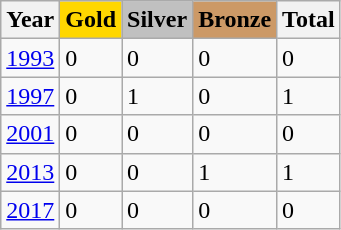<table class="wikitable">
<tr>
<th>Year</th>
<td style="background:gold; font-weight:bold;">Gold</td>
<td style="background:silver; font-weight:bold;">Silver</td>
<td style="background:#c96; font-weight:bold;">Bronze</td>
<th>Total</th>
</tr>
<tr>
<td><a href='#'>1993</a></td>
<td>0</td>
<td>0</td>
<td>0</td>
<td>0</td>
</tr>
<tr>
<td><a href='#'>1997</a></td>
<td>0</td>
<td>1</td>
<td>0</td>
<td>1</td>
</tr>
<tr>
<td><a href='#'>2001</a></td>
<td>0</td>
<td>0</td>
<td>0</td>
<td>0</td>
</tr>
<tr>
<td><a href='#'>2013</a></td>
<td>0</td>
<td>0</td>
<td>1</td>
<td>1</td>
</tr>
<tr>
<td><a href='#'>2017</a></td>
<td>0</td>
<td>0</td>
<td>0</td>
<td>0</td>
</tr>
</table>
